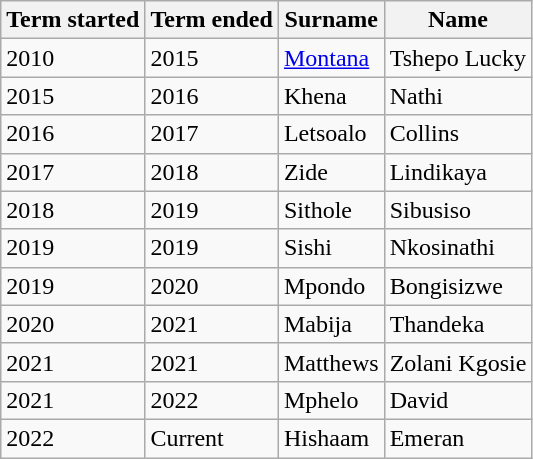<table class="wikitable">
<tr>
<th>Term started</th>
<th>Term ended</th>
<th>Surname</th>
<th>Name</th>
</tr>
<tr>
<td>2010</td>
<td>2015</td>
<td><a href='#'>Montana</a></td>
<td>Tshepo Lucky</td>
</tr>
<tr>
<td>2015</td>
<td>2016</td>
<td>Khena</td>
<td>Nathi</td>
</tr>
<tr>
<td>2016</td>
<td>2017</td>
<td>Letsoalo</td>
<td>Collins</td>
</tr>
<tr>
<td>2017</td>
<td>2018</td>
<td>Zide</td>
<td>Lindikaya</td>
</tr>
<tr>
<td>2018</td>
<td>2019</td>
<td>Sithole</td>
<td>Sibusiso</td>
</tr>
<tr>
<td>2019</td>
<td>2019</td>
<td>Sishi</td>
<td>Nkosinathi</td>
</tr>
<tr>
<td>2019</td>
<td>2020</td>
<td>Mpondo</td>
<td>Bongisizwe</td>
</tr>
<tr>
<td>2020</td>
<td>2021</td>
<td>Mabija</td>
<td>Thandeka</td>
</tr>
<tr>
<td>2021</td>
<td>2021</td>
<td>Matthews</td>
<td>Zolani Kgosie</td>
</tr>
<tr>
<td>2021</td>
<td>2022</td>
<td>Mphelo</td>
<td>David</td>
</tr>
<tr>
<td>2022</td>
<td>Current</td>
<td>Hishaam</td>
<td>Emeran</td>
</tr>
</table>
